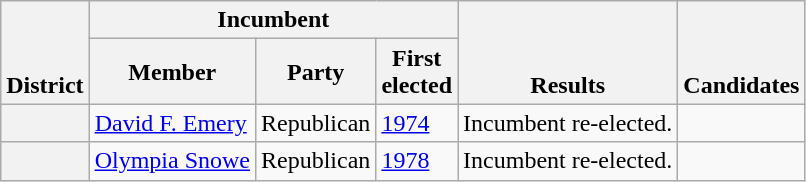<table class=wikitable>
<tr valign=bottom>
<th rowspan=2>District</th>
<th colspan=3>Incumbent</th>
<th rowspan=2>Results</th>
<th rowspan=2>Candidates</th>
</tr>
<tr>
<th>Member</th>
<th>Party</th>
<th>First<br>elected</th>
</tr>
<tr>
<th></th>
<td><a href='#'>David F. Emery</a></td>
<td>Republican</td>
<td><a href='#'>1974</a></td>
<td>Incumbent re-elected.</td>
<td nowrap></td>
</tr>
<tr>
<th></th>
<td><a href='#'>Olympia Snowe</a></td>
<td>Republican</td>
<td><a href='#'>1978</a></td>
<td>Incumbent re-elected.</td>
<td nowrap></td>
</tr>
</table>
